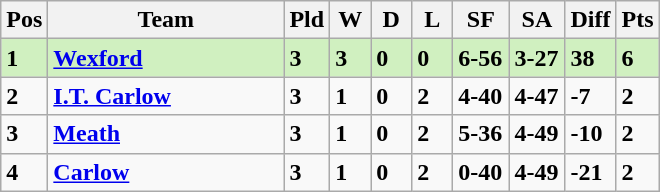<table class="wikitable" style="text-align: centre;">
<tr>
<th width=20>Pos</th>
<th width=150>Team</th>
<th width=20>Pld</th>
<th width=20>W</th>
<th width=20>D</th>
<th width=20>L</th>
<th width=30>SF</th>
<th width=30>SA</th>
<th width=20>Diff</th>
<th width=20>Pts</th>
</tr>
<tr style="background:#D0F0C0;">
<td><strong>1</strong></td>
<td align=left><strong> <a href='#'>Wexford</a> </strong></td>
<td><strong>3</strong></td>
<td><strong>3</strong></td>
<td><strong>0</strong></td>
<td><strong>0</strong></td>
<td><strong>6-56</strong></td>
<td><strong>3-27</strong></td>
<td><strong>38</strong></td>
<td><strong>6</strong></td>
</tr>
<tr>
<td><strong>2</strong></td>
<td align=left><strong> <a href='#'>I.T. Carlow</a></strong></td>
<td><strong>3</strong></td>
<td><strong>1</strong></td>
<td><strong>0</strong></td>
<td><strong>2</strong></td>
<td><strong>4-40</strong></td>
<td><strong>4-47</strong></td>
<td><strong>-7</strong></td>
<td><strong>2</strong></td>
</tr>
<tr>
<td><strong>3</strong></td>
<td align=left><strong> <a href='#'>Meath</a></strong></td>
<td><strong>3</strong></td>
<td><strong>1</strong></td>
<td><strong>0</strong></td>
<td><strong>2</strong></td>
<td><strong>5-36</strong></td>
<td><strong>4-49</strong></td>
<td><strong>-10</strong></td>
<td><strong>2</strong></td>
</tr>
<tr>
<td><strong>4</strong></td>
<td align=left><strong> <a href='#'>Carlow</a></strong></td>
<td><strong>3</strong></td>
<td><strong>1</strong></td>
<td><strong>0</strong></td>
<td><strong>2</strong></td>
<td><strong>0-40</strong></td>
<td><strong>4-49</strong></td>
<td><strong>-21</strong></td>
<td><strong>2</strong></td>
</tr>
</table>
